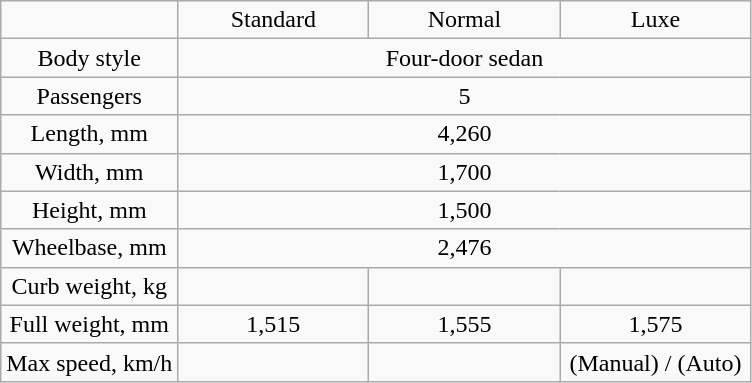<table class = "wikitable" style="text-align:center">
<tr>
<td Modification></td>
<td width="120">Standard</td>
<td width="120">Normal</td>
<td width="120">Luxe</td>
</tr>
<tr>
<td>Body style</td>
<td colspan="3">Four-door sedan</td>
</tr>
<tr>
<td>Passengers</td>
<td colspan="3">5</td>
</tr>
<tr>
<td>Length, mm</td>
<td colspan="3">4,260</td>
</tr>
<tr>
<td>Width, mm</td>
<td colspan="3">1,700</td>
</tr>
<tr>
<td>Height, mm</td>
<td colspan="3">1,500</td>
</tr>
<tr>
<td>Wheelbase, mm</td>
<td colspan="3">2,476</td>
</tr>
<tr>
<td>Curb weight, kg</td>
<td></td>
<td></td>
<td></td>
</tr>
<tr>
<td>Full weight, mm</td>
<td>1,515</td>
<td>1,555</td>
<td>1,575</td>
</tr>
<tr>
<td>Max speed, km/h</td>
<td></td>
<td></td>
<td> (Manual) /  (Auto)</td>
</tr>
</table>
